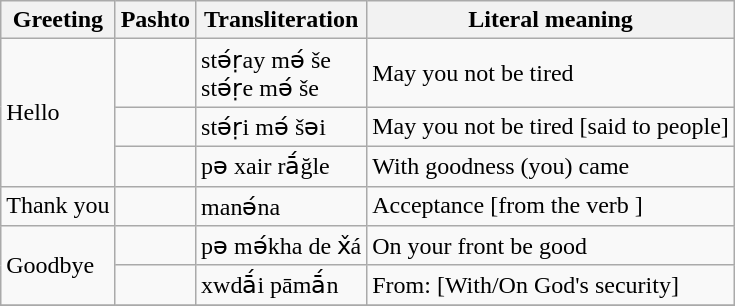<table class="wikitable">
<tr>
<th>Greeting</th>
<th>Pashto</th>
<th>Transliteration</th>
<th>Literal meaning</th>
</tr>
<tr>
<td rowspan="3">Hello</td>
<td></td>
<td>stә́ṛay mә́ še<br>stә́ṛe mә́ še</td>
<td>May you not be tired</td>
</tr>
<tr>
<td></td>
<td>stә́ṛi mә́ šəi</td>
<td>May you not be tired [said to people]</td>
</tr>
<tr>
<td></td>
<td>pə xair rā́ğle</td>
<td>With goodness (you) came</td>
</tr>
<tr>
<td>Thank you</td>
<td></td>
<td>manә́na</td>
<td>Acceptance [from the verb ]</td>
</tr>
<tr>
<td rowspan=2>Goodbye</td>
<td></td>
<td>pə mә́kha de x̌á</td>
<td>On your front be good</td>
</tr>
<tr>
<td></td>
<td>xwdā́i pāmā́n</td>
<td>From:  [With/On God's security]</td>
</tr>
<tr>
</tr>
</table>
